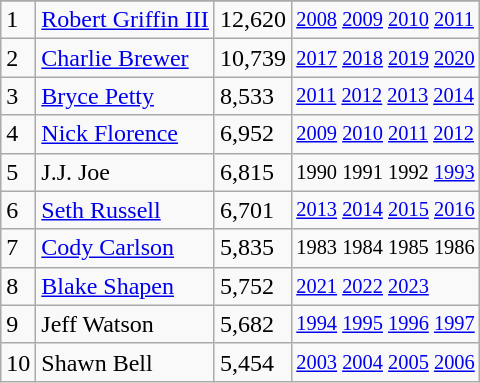<table class="wikitable">
<tr>
</tr>
<tr>
<td>1</td>
<td><a href='#'>Robert Griffin III</a></td>
<td><abbr>12,620</abbr></td>
<td style="font-size:85%;"><a href='#'>2008</a> <a href='#'>2009</a> <a href='#'>2010</a> <a href='#'>2011</a></td>
</tr>
<tr>
<td>2</td>
<td><a href='#'>Charlie Brewer</a></td>
<td><abbr>10,739</abbr></td>
<td style="font-size:85%;"><a href='#'>2017</a> <a href='#'>2018</a> <a href='#'>2019</a> <a href='#'>2020</a></td>
</tr>
<tr>
<td>3</td>
<td><a href='#'>Bryce Petty</a></td>
<td><abbr>8,533</abbr></td>
<td style="font-size:85%;"><a href='#'>2011</a> <a href='#'>2012</a> <a href='#'>2013</a> <a href='#'>2014</a></td>
</tr>
<tr>
<td>4</td>
<td><a href='#'>Nick Florence</a></td>
<td><abbr>6,952</abbr></td>
<td style="font-size:85%;"><a href='#'>2009</a> <a href='#'>2010</a> <a href='#'>2011</a> <a href='#'>2012</a></td>
</tr>
<tr>
<td>5</td>
<td>J.J. Joe</td>
<td><abbr>6,815</abbr></td>
<td style="font-size:85%;">1990 1991 1992 <a href='#'>1993</a></td>
</tr>
<tr>
<td>6</td>
<td><a href='#'>Seth Russell</a></td>
<td><abbr>6,701</abbr></td>
<td style="font-size:85%;"><a href='#'>2013</a> <a href='#'>2014</a> <a href='#'>2015</a> <a href='#'>2016</a></td>
</tr>
<tr>
<td>7</td>
<td><a href='#'>Cody Carlson</a></td>
<td><abbr>5,835</abbr></td>
<td style="font-size:85%;">1983 1984 1985 1986</td>
</tr>
<tr>
<td>8</td>
<td><a href='#'>Blake Shapen</a></td>
<td><abbr>5,752</abbr></td>
<td style="font-size:85%;"><a href='#'>2021</a> <a href='#'>2022</a> <a href='#'>2023</a></td>
</tr>
<tr>
<td>9</td>
<td>Jeff Watson</td>
<td><abbr>5,682</abbr></td>
<td style="font-size:85%;"><a href='#'>1994</a> <a href='#'>1995</a> <a href='#'>1996</a> <a href='#'>1997</a></td>
</tr>
<tr>
<td>10</td>
<td>Shawn Bell</td>
<td><abbr>5,454</abbr></td>
<td style="font-size:85%;"><a href='#'>2003</a> <a href='#'>2004</a> <a href='#'>2005</a> <a href='#'>2006</a></td>
</tr>
</table>
